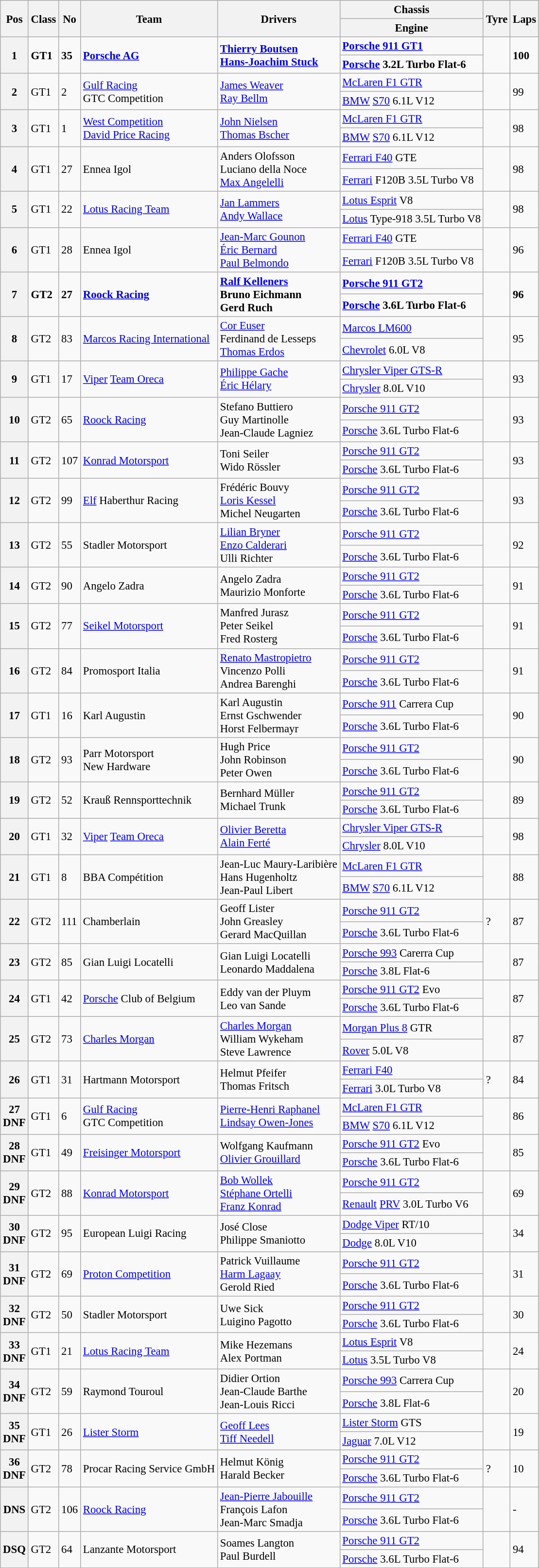<table class="wikitable" style="font-size: 95%;">
<tr>
<th rowspan=2>Pos</th>
<th rowspan=2>Class</th>
<th rowspan=2>No</th>
<th rowspan=2>Team</th>
<th rowspan=2>Drivers</th>
<th>Chassis</th>
<th rowspan=2>Tyre</th>
<th rowspan=2>Laps</th>
</tr>
<tr>
<th>Engine</th>
</tr>
<tr style="font-weight:bold">
<th rowspan=2>1</th>
<td rowspan=2>GT1</td>
<td rowspan=2>35</td>
<td rowspan=2> <a href='#'>Porsche AG</a></td>
<td rowspan=2> <a href='#'>Thierry Boutsen</a><br> <a href='#'>Hans-Joachim Stuck</a></td>
<td><a href='#'>Porsche 911 GT1</a></td>
<td rowspan=2></td>
<td rowspan=2>100</td>
</tr>
<tr style="font-weight:bold">
<td><a href='#'>Porsche</a> 3.2L Turbo Flat-6</td>
</tr>
<tr>
<th rowspan=2>2</th>
<td rowspan=2>GT1</td>
<td rowspan=2>2</td>
<td rowspan=2> <a href='#'>Gulf Racing</a><br> GTC Competition</td>
<td rowspan=2> <a href='#'>James Weaver</a><br> <a href='#'>Ray Bellm</a></td>
<td><a href='#'>McLaren F1 GTR</a></td>
<td rowspan=2></td>
<td rowspan=2>99</td>
</tr>
<tr>
<td><a href='#'>BMW</a> <a href='#'>S70</a> 6.1L V12</td>
</tr>
<tr>
<th rowspan=2>3</th>
<td rowspan=2>GT1</td>
<td rowspan=2>1</td>
<td rowspan=2> <a href='#'>West Competition</a><br> <a href='#'>David Price Racing</a></td>
<td rowspan=2> <a href='#'>John Nielsen</a><br> <a href='#'>Thomas Bscher</a></td>
<td><a href='#'>McLaren F1 GTR</a></td>
<td rowspan=2></td>
<td rowspan=2>98</td>
</tr>
<tr>
<td><a href='#'>BMW</a> <a href='#'>S70</a> 6.1L V12</td>
</tr>
<tr>
<th rowspan=2>4</th>
<td rowspan=2>GT1</td>
<td rowspan=2>27</td>
<td rowspan=2> Ennea Igol</td>
<td rowspan=2> Anders Olofsson<br> Luciano della Noce<br> <a href='#'>Max Angelelli</a></td>
<td><a href='#'>Ferrari F40</a> GTE</td>
<td rowspan=2></td>
<td rowspan=2>98</td>
</tr>
<tr>
<td><a href='#'>Ferrari</a> F120B 3.5L Turbo V8</td>
</tr>
<tr>
<th rowspan=2>5</th>
<td rowspan=2>GT1</td>
<td rowspan=2>22</td>
<td rowspan=2> <a href='#'>Lotus Racing Team</a></td>
<td rowspan=2> <a href='#'>Jan Lammers</a><br> <a href='#'>Andy Wallace</a></td>
<td><a href='#'>Lotus Esprit</a> V8</td>
<td rowspan=2></td>
<td rowspan=2>98</td>
</tr>
<tr>
<td><a href='#'>Lotus</a> Type-918 3.5L Turbo V8</td>
</tr>
<tr>
<th rowspan=2>6</th>
<td rowspan=2>GT1</td>
<td rowspan=2>28</td>
<td rowspan=2> Ennea Igol</td>
<td rowspan=2> <a href='#'>Jean-Marc Gounon</a><br> <a href='#'>Éric Bernard</a><br> <a href='#'>Paul Belmondo</a></td>
<td><a href='#'>Ferrari F40</a> GTE</td>
<td rowspan=2></td>
<td rowspan=2>96</td>
</tr>
<tr>
<td><a href='#'>Ferrari</a> F120B 3.5L Turbo V8</td>
</tr>
<tr style="font-weight:bold">
<th rowspan=2>7</th>
<td rowspan=2>GT2</td>
<td rowspan=2>27</td>
<td rowspan=2> <a href='#'>Roock Racing</a></td>
<td rowspan=2> <a href='#'>Ralf Kelleners</a><br> Bruno Eichmann<br> Gerd Ruch</td>
<td><a href='#'>Porsche 911 GT2</a></td>
<td rowspan=2></td>
<td rowspan=2>96</td>
</tr>
<tr style="font-weight:bold">
<td><a href='#'>Porsche</a> 3.6L Turbo Flat-6</td>
</tr>
<tr>
<th rowspan=2>8</th>
<td rowspan=2>GT2</td>
<td rowspan=2>83</td>
<td rowspan=2> <a href='#'>Marcos Racing International</a></td>
<td rowspan=2> <a href='#'>Cor Euser</a><br> Ferdinand de Lesseps<br> <a href='#'>Thomas Erdos</a></td>
<td><a href='#'>Marcos LM600</a></td>
<td rowspan=2></td>
<td rowspan=2>95</td>
</tr>
<tr>
<td><a href='#'>Chevrolet</a> 6.0L V8</td>
</tr>
<tr>
<th rowspan=2>9</th>
<td rowspan=2>GT1</td>
<td rowspan=2>17</td>
<td rowspan=2> <a href='#'>Viper</a> <a href='#'>Team Oreca</a></td>
<td rowspan=2> <a href='#'>Philippe Gache</a><br> <a href='#'>Éric Hélary</a></td>
<td><a href='#'>Chrysler Viper GTS-R</a></td>
<td rowspan=2></td>
<td rowspan=2>93</td>
</tr>
<tr>
<td><a href='#'>Chrysler</a> 8.0L V10</td>
</tr>
<tr>
<th rowspan=2>10</th>
<td rowspan=2>GT2</td>
<td rowspan=2>65</td>
<td rowspan=2> <a href='#'>Roock Racing</a></td>
<td rowspan=2> Stefano Buttiero<br> Guy Martinolle<br> Jean-Claude Lagniez</td>
<td><a href='#'>Porsche 911 GT2</a></td>
<td rowspan=2></td>
<td rowspan=2>93</td>
</tr>
<tr>
<td><a href='#'>Porsche</a> 3.6L Turbo Flat-6</td>
</tr>
<tr>
<th rowspan=2>11</th>
<td rowspan=2>GT2</td>
<td rowspan=2>107</td>
<td rowspan=2> <a href='#'>Konrad Motorsport</a></td>
<td rowspan=2> Toni Seiler<br> Wido Rössler</td>
<td><a href='#'>Porsche 911 GT2</a></td>
<td rowspan=2></td>
<td rowspan=2>93</td>
</tr>
<tr>
<td><a href='#'>Porsche</a> 3.6L Turbo Flat-6</td>
</tr>
<tr>
<th rowspan=2>12</th>
<td rowspan=2>GT2</td>
<td rowspan=2>99</td>
<td rowspan=2> <a href='#'>Elf</a> Haberthur Racing</td>
<td rowspan=2> Frédéric Bouvy<br> <a href='#'>Loris Kessel</a><br> Michel Neugarten</td>
<td><a href='#'>Porsche 911 GT2</a></td>
<td rowspan=2></td>
<td rowspan=2>93</td>
</tr>
<tr>
<td><a href='#'>Porsche</a> 3.6L Turbo Flat-6</td>
</tr>
<tr>
<th rowspan=2>13</th>
<td rowspan=2>GT2</td>
<td rowspan=2>55</td>
<td rowspan=2> Stadler Motorsport</td>
<td rowspan=2> <a href='#'>Lilian Bryner</a><br> <a href='#'>Enzo Calderari</a><br> Ulli Richter</td>
<td><a href='#'>Porsche 911 GT2</a></td>
<td rowspan=2></td>
<td rowspan=2>92</td>
</tr>
<tr>
<td><a href='#'>Porsche</a> 3.6L Turbo Flat-6</td>
</tr>
<tr>
<th rowspan=2>14</th>
<td rowspan=2>GT2</td>
<td rowspan=2>90</td>
<td rowspan=2> Angelo Zadra</td>
<td rowspan=2> Angelo Zadra<br> Maurizio Monforte</td>
<td><a href='#'>Porsche 911 GT2</a></td>
<td rowspan=2></td>
<td rowspan=2>91</td>
</tr>
<tr>
<td><a href='#'>Porsche</a> 3.6L Turbo Flat-6</td>
</tr>
<tr>
<th rowspan=2>15</th>
<td rowspan=2>GT2</td>
<td rowspan=2>77</td>
<td rowspan=2> <a href='#'>Seikel Motorsport</a></td>
<td rowspan=2> Manfred Jurasz<br> Peter Seikel<br> Fred Rosterg</td>
<td><a href='#'>Porsche 911 GT2</a></td>
<td rowspan=2></td>
<td rowspan=2>91</td>
</tr>
<tr>
<td><a href='#'>Porsche</a> 3.6L Turbo Flat-6</td>
</tr>
<tr>
<th rowspan=2>16</th>
<td rowspan=2>GT2</td>
<td rowspan=2>84</td>
<td rowspan=2> Promosport Italia</td>
<td rowspan=2> <a href='#'>Renato Mastropietro</a><br> Vincenzo Polli<br> Andrea Barenghi</td>
<td><a href='#'>Porsche 911 GT2</a></td>
<td rowspan=2></td>
<td rowspan=2>91</td>
</tr>
<tr>
<td><a href='#'>Porsche</a> 3.6L Turbo Flat-6</td>
</tr>
<tr>
<th rowspan=2>17</th>
<td rowspan=2>GT1</td>
<td rowspan=2>16</td>
<td rowspan=2> Karl Augustin</td>
<td rowspan=2> Karl Augustin<br> Ernst Gschwender<br> Horst Felbermayr</td>
<td><a href='#'>Porsche 911</a> Carrera Cup</td>
<td rowspan=2></td>
<td rowspan=2>90</td>
</tr>
<tr>
<td><a href='#'>Porsche</a> 3.6L Turbo Flat-6</td>
</tr>
<tr>
<th rowspan=2>18</th>
<td rowspan=2>GT2</td>
<td rowspan=2>93</td>
<td rowspan=2> Parr Motorsport<br> New Hardware</td>
<td rowspan=2> Hugh Price<br> John Robinson<br> Peter Owen</td>
<td><a href='#'>Porsche 911 GT2</a></td>
<td rowspan=2></td>
<td rowspan=2>90</td>
</tr>
<tr>
<td><a href='#'>Porsche</a> 3.6L Turbo Flat-6</td>
</tr>
<tr>
<th rowspan=2>19</th>
<td rowspan=2>GT2</td>
<td rowspan=2>52</td>
<td rowspan=2> Krauß Rennsporttechnik</td>
<td rowspan=2> Bernhard Müller<br> Michael Trunk</td>
<td><a href='#'>Porsche 911 GT2</a></td>
<td rowspan=2></td>
<td rowspan=2>89</td>
</tr>
<tr>
<td><a href='#'>Porsche</a> 3.6L Turbo Flat-6</td>
</tr>
<tr>
<th rowspan=2>20</th>
<td rowspan=2>GT1</td>
<td rowspan=2>32</td>
<td rowspan=2> <a href='#'>Viper</a> <a href='#'>Team Oreca</a></td>
<td rowspan=2> <a href='#'>Olivier Beretta</a><br> <a href='#'>Alain Ferté</a></td>
<td><a href='#'>Chrysler Viper GTS-R</a></td>
<td rowspan=2></td>
<td rowspan=2>98</td>
</tr>
<tr>
<td><a href='#'>Chrysler</a> 8.0L V10</td>
</tr>
<tr>
<th rowspan=2>21</th>
<td rowspan=2>GT1</td>
<td rowspan=2>8</td>
<td rowspan=2> BBA Compétition</td>
<td rowspan=2> Jean-Luc Maury-Laribière<br> Hans Hugenholtz<br> Jean-Paul Libert</td>
<td><a href='#'>McLaren F1 GTR</a></td>
<td rowspan=2></td>
<td rowspan=2>88</td>
</tr>
<tr>
<td><a href='#'>BMW</a> <a href='#'>S70</a> 6.1L V12</td>
</tr>
<tr>
<th rowspan=2>22</th>
<td rowspan=2>GT2</td>
<td rowspan=2>111</td>
<td rowspan=2> Chamberlain</td>
<td rowspan=2> Geoff Lister<br> John Greasley<br> Gerard MacQuillan</td>
<td><a href='#'>Porsche 911 GT2</a></td>
<td rowspan=2>?</td>
<td rowspan=2>87</td>
</tr>
<tr>
<td><a href='#'>Porsche</a> 3.6L Turbo Flat-6</td>
</tr>
<tr>
<th rowspan=2>23</th>
<td rowspan=2>GT2</td>
<td rowspan=2>85</td>
<td rowspan=2> Gian Luigi Locatelli</td>
<td rowspan=2> Gian Luigi Locatelli<br> Leonardo Maddalena</td>
<td><a href='#'>Porsche 993</a> Carerra Cup</td>
<td rowspan=2></td>
<td rowspan=2>87</td>
</tr>
<tr>
<td><a href='#'>Porsche</a> 3.8L Flat-6</td>
</tr>
<tr>
<th rowspan=2>24</th>
<td rowspan=2>GT1</td>
<td rowspan=2>42</td>
<td rowspan=2> <a href='#'>Porsche</a> Club of Belgium</td>
<td rowspan=2> Eddy van der Pluym<br> Leo van Sande</td>
<td><a href='#'>Porsche 911 GT2</a> Evo</td>
<td rowspan=2></td>
<td rowspan=2>87</td>
</tr>
<tr>
<td><a href='#'>Porsche</a> 3.6L Turbo Flat-6</td>
</tr>
<tr>
<th rowspan=2>25</th>
<td rowspan=2>GT2</td>
<td rowspan=2>73</td>
<td rowspan=2> <a href='#'>Charles Morgan</a></td>
<td rowspan=2> <a href='#'>Charles Morgan</a><br> William Wykeham<br> Steve Lawrence</td>
<td><a href='#'>Morgan Plus 8</a> GTR</td>
<td rowspan=2></td>
<td rowspan=2>87</td>
</tr>
<tr>
<td><a href='#'>Rover</a> 5.0L V8</td>
</tr>
<tr>
<th rowspan=2>26</th>
<td rowspan=2>GT1</td>
<td rowspan=2>31</td>
<td rowspan=2> Hartmann Motorsport</td>
<td rowspan=2> Helmut Pfeifer<br> Thomas Fritsch</td>
<td><a href='#'>Ferrari F40</a></td>
<td rowspan=2>?</td>
<td rowspan=2>84</td>
</tr>
<tr>
<td><a href='#'>Ferrari</a> 3.0L Turbo V8</td>
</tr>
<tr>
<th rowspan=2>27<br>DNF</th>
<td rowspan=2>GT1</td>
<td rowspan=2>6</td>
<td rowspan=2> <a href='#'>Gulf Racing</a><br> GTC Competition</td>
<td rowspan=2> <a href='#'>Pierre-Henri Raphanel</a><br> <a href='#'>Lindsay Owen-Jones</a></td>
<td><a href='#'>McLaren F1 GTR</a></td>
<td rowspan=2></td>
<td rowspan=2>86</td>
</tr>
<tr>
<td><a href='#'>BMW</a> <a href='#'>S70</a> 6.1L V12</td>
</tr>
<tr>
<th rowspan=2>28<br>DNF</th>
<td rowspan=2>GT1</td>
<td rowspan=2>49</td>
<td rowspan=2> <a href='#'>Freisinger Motorsport</a></td>
<td rowspan=2> Wolfgang Kaufmann<br> <a href='#'>Olivier Grouillard</a></td>
<td><a href='#'>Porsche 911 GT2</a> Evo</td>
<td rowspan=2></td>
<td rowspan=2>85</td>
</tr>
<tr>
<td><a href='#'>Porsche</a> 3.6L Turbo Flat-6</td>
</tr>
<tr>
<th rowspan=2>29<br>DNF</th>
<td rowspan=2>GT2</td>
<td rowspan=2>88</td>
<td rowspan=2> <a href='#'>Konrad Motorsport</a></td>
<td rowspan=2> <a href='#'>Bob Wollek</a><br> <a href='#'>Stéphane Ortelli</a><br> <a href='#'>Franz Konrad</a></td>
<td><a href='#'>Porsche 911 GT2</a></td>
<td rowspan=2></td>
<td rowspan=2>69</td>
</tr>
<tr>
<td><a href='#'>Renault</a> <a href='#'>PRV</a> 3.0L Turbo V6</td>
</tr>
<tr>
<th rowspan=2>30<br>DNF</th>
<td rowspan=2>GT2</td>
<td rowspan=2>95</td>
<td rowspan=2> European Luigi Racing</td>
<td rowspan=2> José Close<br> Philippe Smaniotto</td>
<td><a href='#'>Dodge Viper</a> RT/10</td>
<td rowspan=2></td>
<td rowspan=2>34</td>
</tr>
<tr>
<td><a href='#'>Dodge</a> 8.0L V10</td>
</tr>
<tr>
<th rowspan=2>31<br>DNF</th>
<td rowspan=2>GT2</td>
<td rowspan=2>69</td>
<td rowspan=2> <a href='#'>Proton Competition</a></td>
<td rowspan=2> Patrick Vuillaume<br> <a href='#'>Harm Lagaay</a><br> Gerold Ried</td>
<td><a href='#'>Porsche 911 GT2</a></td>
<td rowspan=2></td>
<td rowspan=2>31</td>
</tr>
<tr>
<td><a href='#'>Porsche</a> 3.6L Turbo Flat-6</td>
</tr>
<tr>
<th rowspan=2>32<br>DNF</th>
<td rowspan=2>GT2</td>
<td rowspan=2>50</td>
<td rowspan=2> Stadler Motorsport</td>
<td rowspan=2> Uwe Sick<br> Luigino Pagotto</td>
<td><a href='#'>Porsche 911 GT2</a></td>
<td rowspan=2></td>
<td rowspan=2>30</td>
</tr>
<tr>
<td><a href='#'>Porsche</a> 3.6L Turbo Flat-6</td>
</tr>
<tr>
<th rowspan=2>33<br>DNF</th>
<td rowspan=2>GT1</td>
<td rowspan=2>21</td>
<td rowspan=2> <a href='#'>Lotus Racing Team</a></td>
<td rowspan=2> Mike Hezemans<br> Alex Portman</td>
<td><a href='#'>Lotus Esprit</a> V8</td>
<td rowspan=2></td>
<td rowspan=2>24</td>
</tr>
<tr>
<td><a href='#'>Lotus</a> 3.5L Turbo V8</td>
</tr>
<tr>
<th rowspan=2>34<br>DNF</th>
<td rowspan=2>GT2</td>
<td rowspan=2>59</td>
<td rowspan=2> Raymond Touroul</td>
<td rowspan=2> Didier Ortion<br> Jean-Claude Barthe<br> Jean-Louis Ricci</td>
<td><a href='#'>Porsche 993</a> Carrera Cup</td>
<td rowspan=2></td>
<td rowspan=2>20</td>
</tr>
<tr>
<td><a href='#'>Porsche</a> 3.8L Flat-6</td>
</tr>
<tr>
<th rowspan=2>35<br>DNF</th>
<td rowspan=2>GT1</td>
<td rowspan=2>26</td>
<td rowspan=2> <a href='#'>Lister Storm</a></td>
<td rowspan=2> <a href='#'>Geoff Lees</a><br> <a href='#'>Tiff Needell</a></td>
<td><a href='#'>Lister Storm</a> GTS</td>
<td rowspan=2></td>
<td rowspan=2>19</td>
</tr>
<tr>
<td><a href='#'>Jaguar</a> 7.0L V12</td>
</tr>
<tr>
<th rowspan=2>36<br>DNF</th>
<td rowspan=2>GT2</td>
<td rowspan=2>78</td>
<td rowspan=2> Procar Racing Service GmbH</td>
<td rowspan=2> Helmut König<br> Harald Becker</td>
<td><a href='#'>Porsche 911 GT2</a></td>
<td rowspan=2>?</td>
<td rowspan=2>10</td>
</tr>
<tr>
<td><a href='#'>Porsche</a> 3.6L Turbo Flat-6</td>
</tr>
<tr>
<th rowspan=2>DNS</th>
<td rowspan=2>GT2</td>
<td rowspan=2>106</td>
<td rowspan=2> <a href='#'>Roock Racing</a></td>
<td rowspan=2> <a href='#'>Jean-Pierre Jabouille</a><br> François Lafon<br> Jean-Marc Smadja</td>
<td><a href='#'>Porsche 911 GT2</a></td>
<td rowspan=2></td>
<td rowspan=2>-</td>
</tr>
<tr>
<td><a href='#'>Porsche</a> 3.6L Turbo Flat-6</td>
</tr>
<tr>
<th rowspan=2>DSQ</th>
<td rowspan=2>GT2</td>
<td rowspan=2>64</td>
<td rowspan=2> Lanzante Motorsport</td>
<td rowspan=2> Soames Langton<br> Paul Burdell</td>
<td><a href='#'>Porsche 911 GT2</a></td>
<td rowspan=2></td>
<td rowspan=2>94</td>
</tr>
<tr>
<td><a href='#'>Porsche</a> 3.6L Turbo Flat-6</td>
</tr>
<tr>
</tr>
</table>
